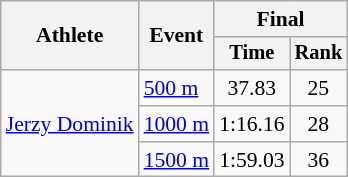<table class="wikitable" style="font-size:90%">
<tr>
<th rowspan=2>Athlete</th>
<th rowspan=2>Event</th>
<th colspan=2>Final</th>
</tr>
<tr style="font-size:95%">
<th>Time</th>
<th>Rank</th>
</tr>
<tr align=center>
<td align=left rowspan=3><a href='#'>Jerzy Dominik</a></td>
<td align=left><a href='#'>500 m</a></td>
<td align=center>37.83</td>
<td align=center>25</td>
</tr>
<tr align=center>
<td align=left><a href='#'>1000 m</a></td>
<td align=center>1:16.16</td>
<td align=center>28</td>
</tr>
<tr align=center>
<td align=left><a href='#'>1500 m</a></td>
<td align=center>1:59.03</td>
<td align=center>36</td>
</tr>
</table>
